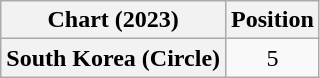<table class="wikitable plainrowheaders" style="text-align:center">
<tr>
<th scope="col">Chart (2023)</th>
<th scope="col">Position</th>
</tr>
<tr>
<th scope="row">South Korea (Circle)</th>
<td>5</td>
</tr>
</table>
